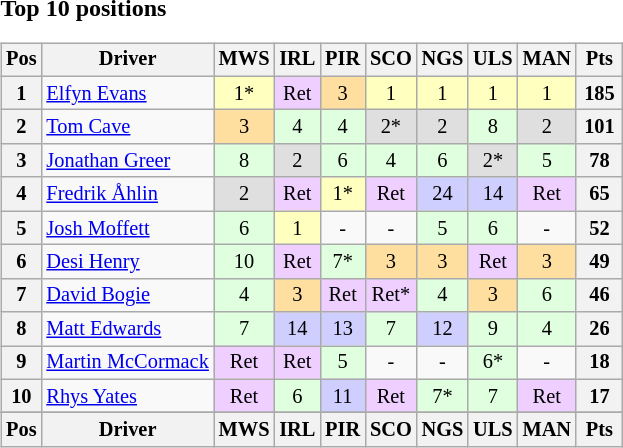<table>
<tr>
<td><strong>Top 10 positions</strong><br><table class="wikitable" style="font-size: 85%; text-align: center;">
<tr valign="top">
<th valign="middle">Pos</th>
<th valign="middle">Driver</th>
<th>MWS<br></th>
<th>IRL<br></th>
<th>PIR<br></th>
<th>SCO<br></th>
<th>NGS<br></th>
<th>ULS<br></th>
<th>MAN<br></th>
<th valign="middle"> Pts </th>
</tr>
<tr>
<th>1</th>
<td align=left> <a href='#'>Elfyn Evans</a></td>
<td style="background:#ffffbf;">1*</td>
<td style="background:#efcfff;">Ret</td>
<td style="background:#ffdf9f;">3</td>
<td style="background:#ffffbf;">1</td>
<td style="background:#ffffbf;">1</td>
<td style="background:#ffffbf;">1</td>
<td style="background:#ffffbf;">1</td>
<th>185</th>
</tr>
<tr>
<th>2</th>
<td align=left> <a href='#'>Tom Cave</a></td>
<td style="background:#ffdf9f;">3</td>
<td style="background:#dfffdf;">4</td>
<td style="background:#dfffdf;">4</td>
<td style="background:#dfdfdf;">2*</td>
<td style="background:#dfdfdf;">2</td>
<td style="background:#dfffdf;">8</td>
<td style="background:#dfdfdf;">2</td>
<th>101</th>
</tr>
<tr>
<th>3</th>
<td align=left> <a href='#'>Jonathan Greer</a></td>
<td style="background:#dfffdf;">8</td>
<td style="background:#dfdfdf;">2</td>
<td style="background:#dfffdf;">6</td>
<td style="background:#dfffdf;">4</td>
<td style="background:#dfffdf;">6</td>
<td style="background:#dfdfdf;">2*</td>
<td style="background:#dfffdf;">5</td>
<th>78</th>
</tr>
<tr>
<th>4</th>
<td align=left> <a href='#'>Fredrik Åhlin</a></td>
<td style="background:#dfdfdf;">2</td>
<td style="background:#efcfff;">Ret</td>
<td style="background:#ffffbf;">1*</td>
<td style="background:#efcfff;">Ret</td>
<td style="background:#cfcfff;">24</td>
<td style="background:#cfcfff;">14</td>
<td style="background:#efcfff;">Ret</td>
<th>65</th>
</tr>
<tr>
<th>5</th>
<td align=left> <a href='#'>Josh Moffett</a></td>
<td style="background:#dfffdf;">6</td>
<td style="background:#ffffbf;">1</td>
<td>-</td>
<td>-</td>
<td style="background:#dfffdf;">5</td>
<td style="background:#dfffdf;">6</td>
<td>-</td>
<th>52</th>
</tr>
<tr>
<th>6</th>
<td align=left> <a href='#'>Desi Henry</a></td>
<td style="background:#dfffdf;">10</td>
<td style="background:#efcfff;">Ret</td>
<td style="background:#dfffdf;">7*</td>
<td style="background:#ffdf9f;">3</td>
<td style="background:#ffdf9f;">3</td>
<td style="background:#efcfff;">Ret</td>
<td style="background:#ffdf9f;">3</td>
<th>49</th>
</tr>
<tr>
<th>7</th>
<td align=left> <a href='#'>David Bogie</a></td>
<td style="background:#dfffdf;">4</td>
<td style="background:#ffdf9f;">3</td>
<td style="background:#efcfff;">Ret</td>
<td style="background:#efcfff;">Ret*</td>
<td style="background:#dfffdf;">4</td>
<td style="background:#ffdf9f;">3</td>
<td style="background:#dfffdf;">6</td>
<th>46</th>
</tr>
<tr>
<th>8</th>
<td align=left> <a href='#'>Matt Edwards</a></td>
<td style="background:#dfffdf;">7</td>
<td style="background:#cfcfff;">14</td>
<td style="background:#cfcfff;">13</td>
<td style="background:#dfffdf;">7</td>
<td style="background:#cfcfff;">12</td>
<td style="background:#dfffdf;">9</td>
<td style="background:#dfffdf;">4</td>
<th>26</th>
</tr>
<tr>
<th>9</th>
<td align=left> <a href='#'>Martin McCormack</a></td>
<td style="background:#efcfff;">Ret</td>
<td style="background:#efcfff;">Ret</td>
<td style="background:#dfffdf;">5</td>
<td>-</td>
<td>-</td>
<td style="background:#dfffdf;">6*</td>
<td>-</td>
<th>18</th>
</tr>
<tr>
<th>10</th>
<td align=left> <a href='#'>Rhys Yates</a></td>
<td style="background:#efcfff;">Ret</td>
<td style="background:#dfffdf;">6</td>
<td style="background:#cfcfff;">11</td>
<td style="background:#efcfff;">Ret</td>
<td style="background:#dfffdf;">7*</td>
<td style="background:#dfffdf;">7</td>
<td style="background:#efcfff;">Ret</td>
<th>17</th>
</tr>
<tr>
</tr>
<tr valign="top">
<th valign="middle">Pos</th>
<th valign="middle">Driver</th>
<th>MWS<br></th>
<th>IRL<br></th>
<th>PIR<br></th>
<th>SCO<br></th>
<th>NGS<br></th>
<th>ULS<br></th>
<th>MAN<br></th>
<th valign="middle"> Pts </th>
</tr>
</table>
</td>
<td valign="top"><br></td>
</tr>
</table>
